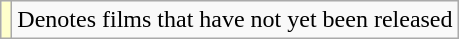<table class="wikitable">
<tr>
<td style="background:#FFFFCC;"></td>
<td>Denotes films that have not yet been released</td>
</tr>
</table>
